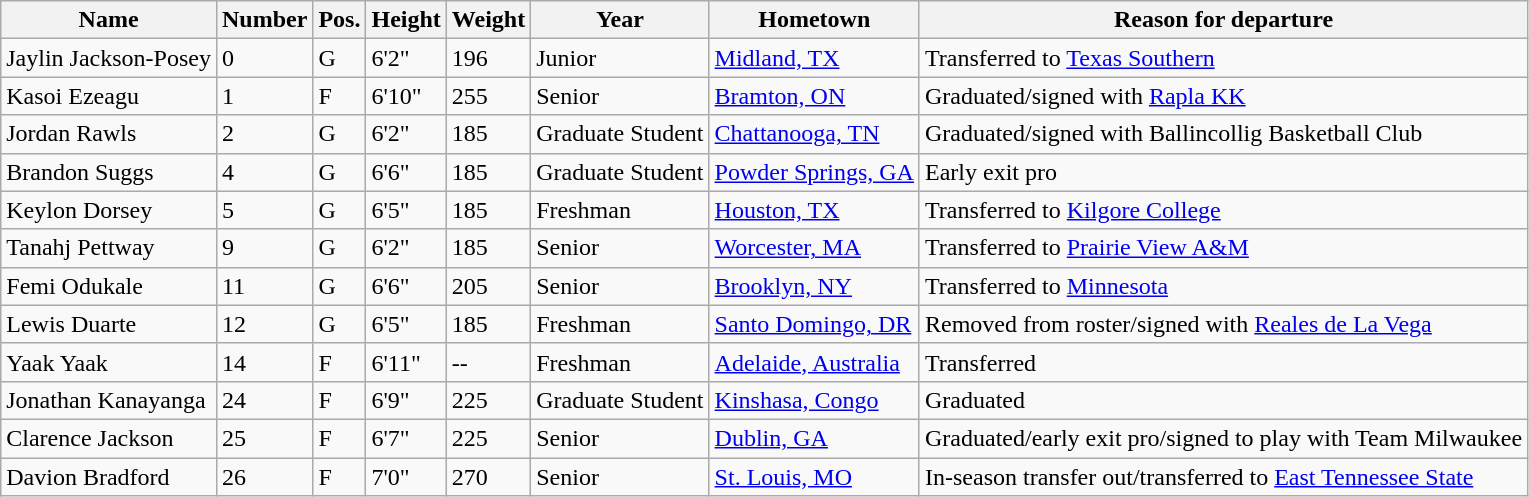<table class="wikitable sortable" border="1">
<tr>
<th>Name</th>
<th>Number</th>
<th>Pos.</th>
<th>Height</th>
<th>Weight</th>
<th>Year</th>
<th>Hometown</th>
<th class="unsortable">Reason for departure</th>
</tr>
<tr>
<td>Jaylin Jackson-Posey</td>
<td>0</td>
<td>G</td>
<td>6'2"</td>
<td>196</td>
<td>Junior</td>
<td><a href='#'>Midland, TX</a></td>
<td>Transferred to <a href='#'>Texas Southern</a></td>
</tr>
<tr>
<td>Kasoi Ezeagu</td>
<td>1</td>
<td>F</td>
<td>6'10"</td>
<td>255</td>
<td>Senior</td>
<td><a href='#'>Bramton, ON</a></td>
<td>Graduated/signed with <a href='#'>Rapla KK</a></td>
</tr>
<tr>
<td>Jordan Rawls</td>
<td>2</td>
<td>G</td>
<td>6'2"</td>
<td>185</td>
<td>Graduate Student</td>
<td><a href='#'>Chattanooga, TN</a></td>
<td>Graduated/signed with Ballincollig Basketball Club</td>
</tr>
<tr>
<td>Brandon Suggs</td>
<td>4</td>
<td>G</td>
<td>6'6"</td>
<td>185</td>
<td>Graduate Student</td>
<td><a href='#'>Powder Springs, GA</a></td>
<td>Early exit pro</td>
</tr>
<tr>
<td>Keylon Dorsey</td>
<td>5</td>
<td>G</td>
<td>6'5"</td>
<td>185</td>
<td>Freshman</td>
<td><a href='#'>Houston, TX</a></td>
<td>Transferred to <a href='#'>Kilgore College</a></td>
</tr>
<tr>
<td>Tanahj Pettway</td>
<td>9</td>
<td>G</td>
<td>6'2"</td>
<td>185</td>
<td>Senior</td>
<td><a href='#'>Worcester, MA</a></td>
<td>Transferred to <a href='#'>Prairie View A&M</a></td>
</tr>
<tr>
<td>Femi Odukale</td>
<td>11</td>
<td>G</td>
<td>6'6"</td>
<td>205</td>
<td>Senior</td>
<td><a href='#'>Brooklyn, NY</a></td>
<td>Transferred to <a href='#'>Minnesota</a></td>
</tr>
<tr>
<td>Lewis Duarte</td>
<td>12</td>
<td>G</td>
<td>6'5"</td>
<td>185</td>
<td>Freshman</td>
<td><a href='#'>Santo Domingo, DR</a></td>
<td>Removed from roster/signed with <a href='#'>Reales de La Vega</a></td>
</tr>
<tr>
<td>Yaak Yaak</td>
<td>14</td>
<td>F</td>
<td>6'11"</td>
<td>--</td>
<td>Freshman</td>
<td><a href='#'>Adelaide, Australia</a></td>
<td>Transferred</td>
</tr>
<tr>
<td>Jonathan Kanayanga</td>
<td>24</td>
<td>F</td>
<td>6'9"</td>
<td>225</td>
<td>Graduate Student</td>
<td><a href='#'>Kinshasa, Congo</a></td>
<td>Graduated</td>
</tr>
<tr>
<td>Clarence Jackson</td>
<td>25</td>
<td>F</td>
<td>6'7"</td>
<td>225</td>
<td>Senior</td>
<td><a href='#'>Dublin, GA</a></td>
<td>Graduated/early exit pro/signed to play with Team Milwaukee</td>
</tr>
<tr>
<td>Davion Bradford</td>
<td>26</td>
<td>F</td>
<td>7'0"</td>
<td>270</td>
<td>Senior</td>
<td><a href='#'>St. Louis, MO</a></td>
<td>In-season transfer out/transferred to <a href='#'>East Tennessee State</a></td>
</tr>
</table>
